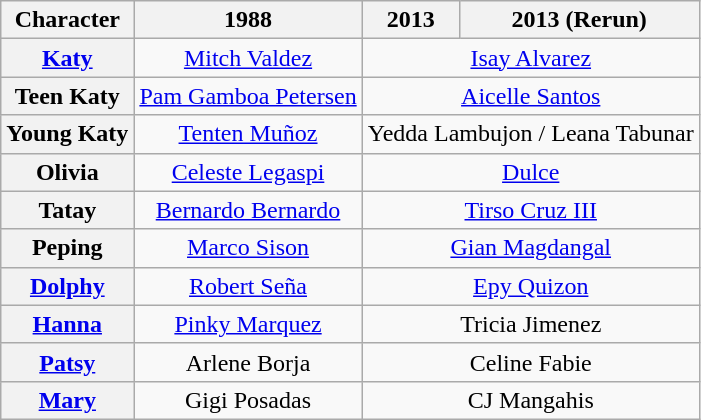<table class="wikitable" style="text-align:center;">
<tr>
<th scope="col">Character</th>
<th scope="col">1988 </th>
<th scope="col">2013</th>
<th scope="col">2013 (Rerun)</th>
</tr>
<tr>
<th scope="row"><a href='#'>Katy</a></th>
<td rowspan="1"><a href='#'>Mitch Valdez</a></td>
<td colspan="2"><a href='#'>Isay Alvarez</a></td>
</tr>
<tr>
<th scope="row">Teen Katy</th>
<td rowspan="1"><a href='#'>Pam Gamboa Petersen</a></td>
<td colspan="2"><a href='#'>Aicelle Santos</a></td>
</tr>
<tr>
<th scope="row">Young Katy</th>
<td><a href='#'>Tenten Muñoz</a></td>
<td colspan="2">Yedda Lambujon / Leana Tabunar</td>
</tr>
<tr>
<th scope="row">Olivia</th>
<td><a href='#'>Celeste Legaspi</a></td>
<td colspan="2"><a href='#'>Dulce</a></td>
</tr>
<tr>
<th scope="row">Tatay</th>
<td><a href='#'>Bernardo Bernardo</a></td>
<td colspan="2"><a href='#'>Tirso Cruz III</a></td>
</tr>
<tr>
<th scope="row">Peping</th>
<td><a href='#'>Marco Sison</a></td>
<td colspan="2"><a href='#'>Gian Magdangal</a></td>
</tr>
<tr>
<th scope="row"><a href='#'>Dolphy</a></th>
<td><a href='#'>Robert Seña</a></td>
<td colspan="2"><a href='#'>Epy Quizon</a></td>
</tr>
<tr>
<th scope="row"><a href='#'>Hanna</a></th>
<td><a href='#'>Pinky Marquez</a></td>
<td colspan="2">Tricia Jimenez</td>
</tr>
<tr>
<th scope="row"><a href='#'>Patsy</a></th>
<td>Arlene Borja</td>
<td colspan="2">Celine Fabie</td>
</tr>
<tr>
<th scope="row"><a href='#'>Mary</a></th>
<td>Gigi Posadas</td>
<td colspan="2">CJ Mangahis</td>
</tr>
</table>
